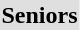<table>
<tr bgcolor="DFDFDF">
<td colspan="4" align="center"><strong>Seniors</strong></td>
</tr>
<tr>
<th scope=row style="text-align:left"><br></th>
<td></td>
<td></td>
<td></td>
</tr>
<tr>
<th scope=row style="text-align:left"><br></th>
<td></td>
<td></td>
<td></td>
</tr>
<tr>
<th scope=row style="text-align:left"><br></th>
<td><br></td>
<td></td>
<td></td>
</tr>
<tr>
<th scope=row style="text-align:left"><br></th>
<td></td>
<td></td>
<td></td>
</tr>
<tr>
<th scope=row style="text-align:left"><br></th>
<td></td>
<td></td>
<td></td>
</tr>
</table>
